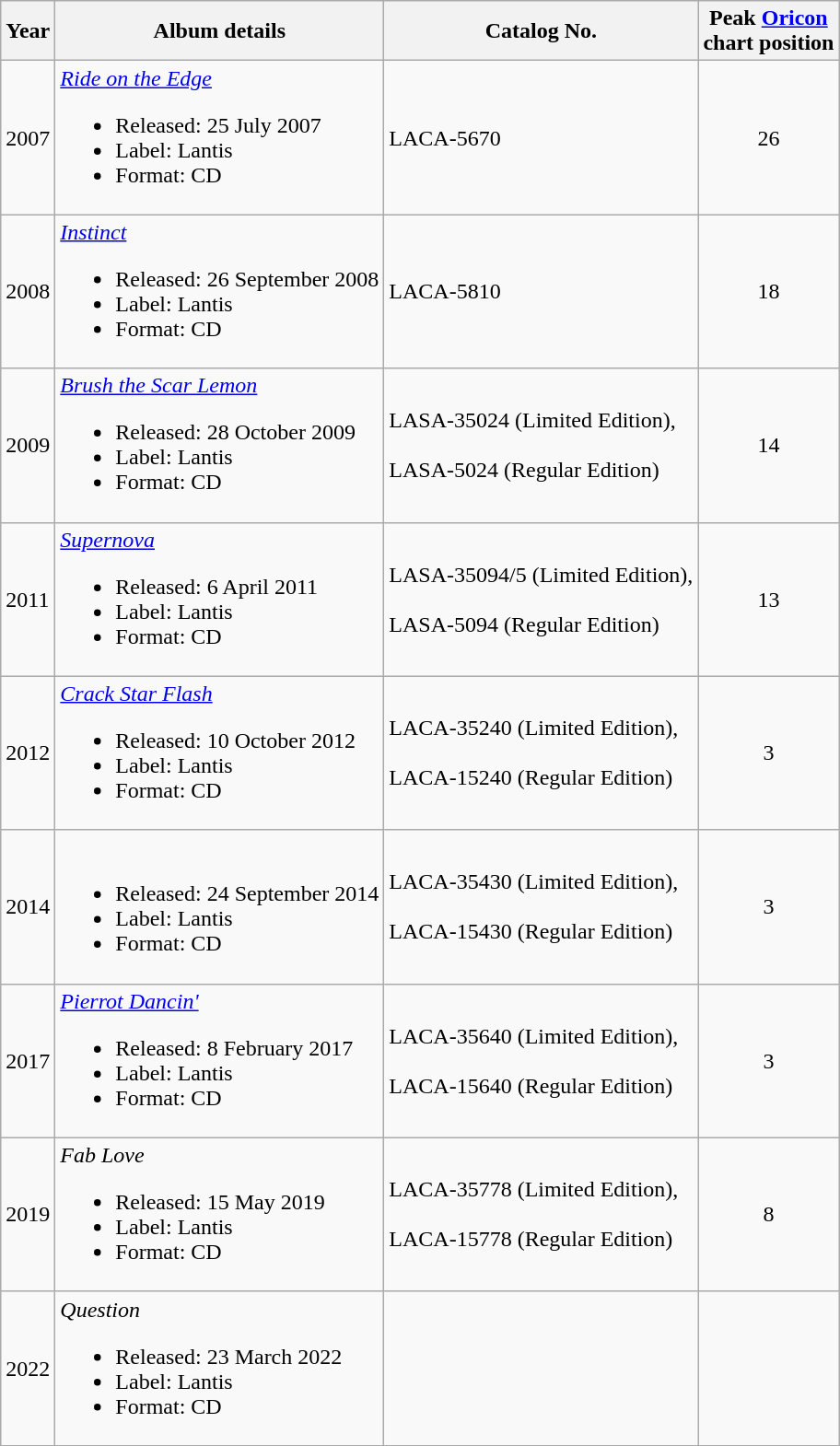<table class="wikitable">
<tr>
<th>Year</th>
<th>Album details</th>
<th>Catalog No.</th>
<th>Peak <a href='#'>Oricon</a><br> chart position</th>
</tr>
<tr>
<td>2007</td>
<td align="left"><em><a href='#'>Ride on the Edge</a></em><br><ul><li>Released: 25 July 2007</li><li>Label: Lantis</li><li>Format: CD</li></ul></td>
<td>LACA-5670</td>
<td align="center">26</td>
</tr>
<tr>
<td>2008</td>
<td align="left"><em><a href='#'>Instinct</a></em><br><ul><li>Released: 26 September 2008</li><li>Label: Lantis</li><li>Format: CD</li></ul></td>
<td>LACA-5810</td>
<td align="center">18</td>
</tr>
<tr>
<td>2009</td>
<td align="left"><em><a href='#'>Brush the Scar Lemon</a></em><br><ul><li>Released: 28 October 2009</li><li>Label: Lantis</li><li>Format: CD</li></ul></td>
<td>LASA-35024 (Limited Edition),<br><br>LASA-5024 (Regular Edition)</td>
<td align="center">14</td>
</tr>
<tr>
<td>2011</td>
<td align="left"><em><a href='#'>Supernova</a></em><br><ul><li>Released: 6 April 2011</li><li>Label: Lantis</li><li>Format: CD</li></ul></td>
<td>LASA-35094/5 (Limited Edition),<br><br>LASA-5094 (Regular Edition)</td>
<td align="center">13</td>
</tr>
<tr>
<td>2012</td>
<td align="left"><em><a href='#'>Crack Star Flash</a></em><br><ul><li>Released: 10 October 2012</li><li>Label: Lantis</li><li>Format: CD</li></ul></td>
<td>LACA-35240 (Limited Edition),<br><br>LACA-15240 (Regular Edition)</td>
<td align="center">3</td>
</tr>
<tr>
<td>2014</td>
<td align="left"><br><ul><li>Released: 24 September 2014</li><li>Label: Lantis</li><li>Format: CD</li></ul></td>
<td>LACA-35430 (Limited Edition),<br><br>LACA-15430 (Regular Edition)</td>
<td align="center">3</td>
</tr>
<tr>
<td>2017</td>
<td align="left"><em><a href='#'>Pierrot Dancin'</a></em><br><ul><li>Released: 8 February 2017</li><li>Label: Lantis</li><li>Format: CD</li></ul></td>
<td>LACA-35640 (Limited Edition),<br><br>LACA-15640 (Regular Edition)</td>
<td align="center">3</td>
</tr>
<tr>
<td>2019</td>
<td align="left"><em>Fab Love</em><br><ul><li>Released: 15 May 2019</li><li>Label: Lantis</li><li>Format: CD</li></ul></td>
<td>LACA-35778 (Limited Edition),<br><br>LACA-15778 (Regular Edition)</td>
<td align="center">8<br></td>
</tr>
<tr>
<td>2022</td>
<td><em>Question</em><br><ul><li>Released: 23 March 2022</li><li>Label: Lantis</li><li>Format: CD</li></ul></td>
<td></td>
<td></td>
</tr>
</table>
